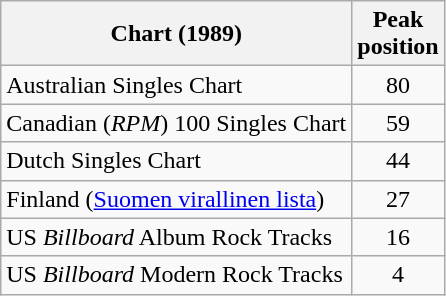<table class="wikitable sortable">
<tr>
<th>Chart (1989)</th>
<th>Peak<br>position</th>
</tr>
<tr>
<td>Australian Singles Chart</td>
<td style="text-align:center;">80</td>
</tr>
<tr>
<td>Canadian (<em>RPM</em>) 100 Singles Chart</td>
<td style="text-align:center;">59</td>
</tr>
<tr>
<td>Dutch Singles Chart</td>
<td style="text-align:center;">44</td>
</tr>
<tr>
<td>Finland (<a href='#'>Suomen virallinen lista</a>)</td>
<td style="text-align:center;">27</td>
</tr>
<tr>
<td>US <em>Billboard</em> Album Rock Tracks</td>
<td style="text-align:center;">16</td>
</tr>
<tr>
<td>US <em>Billboard</em> Modern Rock Tracks</td>
<td style="text-align:center;">4</td>
</tr>
</table>
